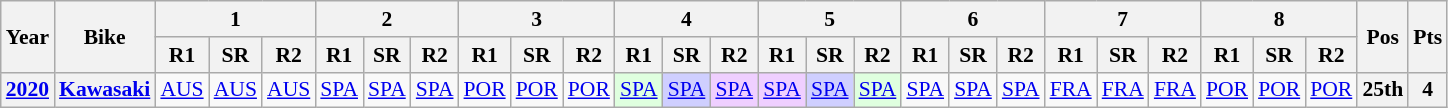<table class="wikitable" style="text-align:center; font-size:90%">
<tr>
<th valign="middle" rowspan=2>Year</th>
<th valign="middle" rowspan=2>Bike</th>
<th colspan=3>1</th>
<th colspan=3>2</th>
<th colspan=3>3</th>
<th colspan=3>4</th>
<th colspan=3>5</th>
<th colspan=3>6</th>
<th colspan=3>7</th>
<th colspan=3>8</th>
<th rowspan=2>Pos</th>
<th rowspan=2>Pts</th>
</tr>
<tr>
<th>R1</th>
<th>SR</th>
<th>R2</th>
<th>R1</th>
<th>SR</th>
<th>R2</th>
<th>R1</th>
<th>SR</th>
<th>R2</th>
<th>R1</th>
<th>SR</th>
<th>R2</th>
<th>R1</th>
<th>SR</th>
<th>R2</th>
<th>R1</th>
<th>SR</th>
<th>R2</th>
<th>R1</th>
<th>SR</th>
<th>R2</th>
<th>R1</th>
<th>SR</th>
<th>R2</th>
</tr>
<tr>
<th><a href='#'>2020</a></th>
<th><a href='#'>Kawasaki</a></th>
<td><a href='#'>AUS</a></td>
<td><a href='#'>AUS</a></td>
<td><a href='#'>AUS</a></td>
<td><a href='#'>SPA</a></td>
<td><a href='#'>SPA</a></td>
<td><a href='#'>SPA</a></td>
<td><a href='#'>POR</a></td>
<td><a href='#'>POR</a></td>
<td><a href='#'>POR</a></td>
<td style="background:#dfffdf;"><a href='#'>SPA</a><br></td>
<td style="background:#cfcfff;"><a href='#'>SPA</a><br></td>
<td style="background:#efcfff;"><a href='#'>SPA</a><br></td>
<td style="background:#efcfff;"><a href='#'>SPA</a><br></td>
<td style="background:#cfcfff;"><a href='#'>SPA</a><br></td>
<td style="background:#dfffdf;"><a href='#'>SPA</a><br></td>
<td><a href='#'>SPA</a></td>
<td><a href='#'>SPA</a></td>
<td><a href='#'>SPA</a></td>
<td><a href='#'>FRA</a></td>
<td><a href='#'>FRA</a></td>
<td><a href='#'>FRA</a></td>
<td><a href='#'>POR</a></td>
<td><a href='#'>POR</a></td>
<td><a href='#'>POR</a></td>
<th>25th</th>
<th>4</th>
</tr>
</table>
